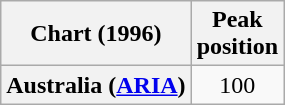<table class="wikitable plainrowheaders" style="text-align:center">
<tr>
<th scope="col">Chart (1996)</th>
<th scope="col">Peak<br>position</th>
</tr>
<tr>
<th scope="row">Australia (<a href='#'>ARIA</a>)</th>
<td>100</td>
</tr>
</table>
